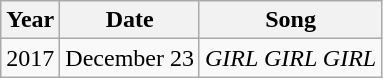<table class="wikitable">
<tr>
<th>Year</th>
<th>Date</th>
<th>Song</th>
</tr>
<tr>
<td>2017</td>
<td>December 23</td>
<td><em>GIRL GIRL GIRL</em></td>
</tr>
</table>
